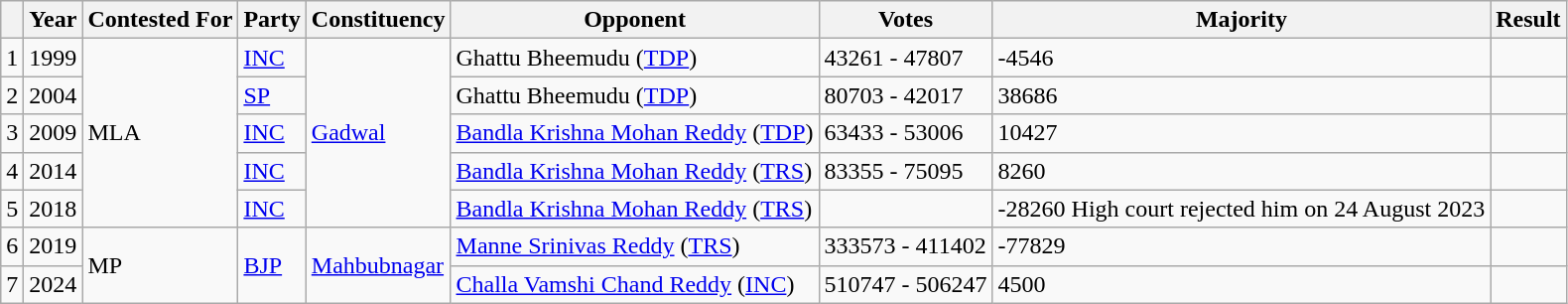<table class="wikitable">
<tr>
<th></th>
<th>Year</th>
<th>Contested For</th>
<th>Party</th>
<th>Constituency</th>
<th>Opponent</th>
<th>Votes</th>
<th>Majority</th>
<th>Result</th>
</tr>
<tr>
<td>1</td>
<td>1999</td>
<td rowspan="5">MLA</td>
<td><a href='#'>INC</a></td>
<td rowspan="5"><a href='#'>Gadwal</a></td>
<td>Ghattu Bheemudu (<a href='#'>TDP</a>)</td>
<td>43261 - 47807</td>
<td>-4546</td>
<td> </td>
</tr>
<tr>
<td>2</td>
<td>2004</td>
<td><a href='#'>SP</a></td>
<td>Ghattu Bheemudu (<a href='#'>TDP</a>)</td>
<td>80703 - 42017</td>
<td>38686</td>
<td> </td>
</tr>
<tr>
<td>3</td>
<td>2009</td>
<td><a href='#'>INC</a></td>
<td><a href='#'>Bandla Krishna Mohan Reddy</a> (<a href='#'>TDP</a>)</td>
<td>63433 - 53006</td>
<td>10427</td>
<td> </td>
</tr>
<tr>
<td>4</td>
<td>2014</td>
<td><a href='#'>INC</a></td>
<td><a href='#'>Bandla Krishna Mohan Reddy</a> (<a href='#'>TRS</a>)</td>
<td>83355 - 75095</td>
<td>8260</td>
<td> </td>
</tr>
<tr>
<td>5</td>
<td>2018</td>
<td><a href='#'>INC</a></td>
<td><a href='#'>Bandla Krishna Mohan Reddy</a> (<a href='#'>TRS</a>)</td>
<td></td>
<td>-28260 High court rejected him on 24 August 2023</td>
<td> </td>
</tr>
<tr>
<td>6</td>
<td>2019</td>
<td rowspan="2">MP</td>
<td rowspan="2"><a href='#'>BJP</a></td>
<td rowspan="2"><a href='#'>Mahbubnagar</a></td>
<td><a href='#'>Manne Srinivas Reddy</a> (<a href='#'>TRS</a>)</td>
<td>333573 - 411402</td>
<td>-77829</td>
<td> </td>
</tr>
<tr>
<td>7</td>
<td>2024</td>
<td><a href='#'>Challa Vamshi Chand Reddy</a> (<a href='#'>INC</a>)</td>
<td>510747 - 506247</td>
<td>4500</td>
<td></td>
</tr>
</table>
